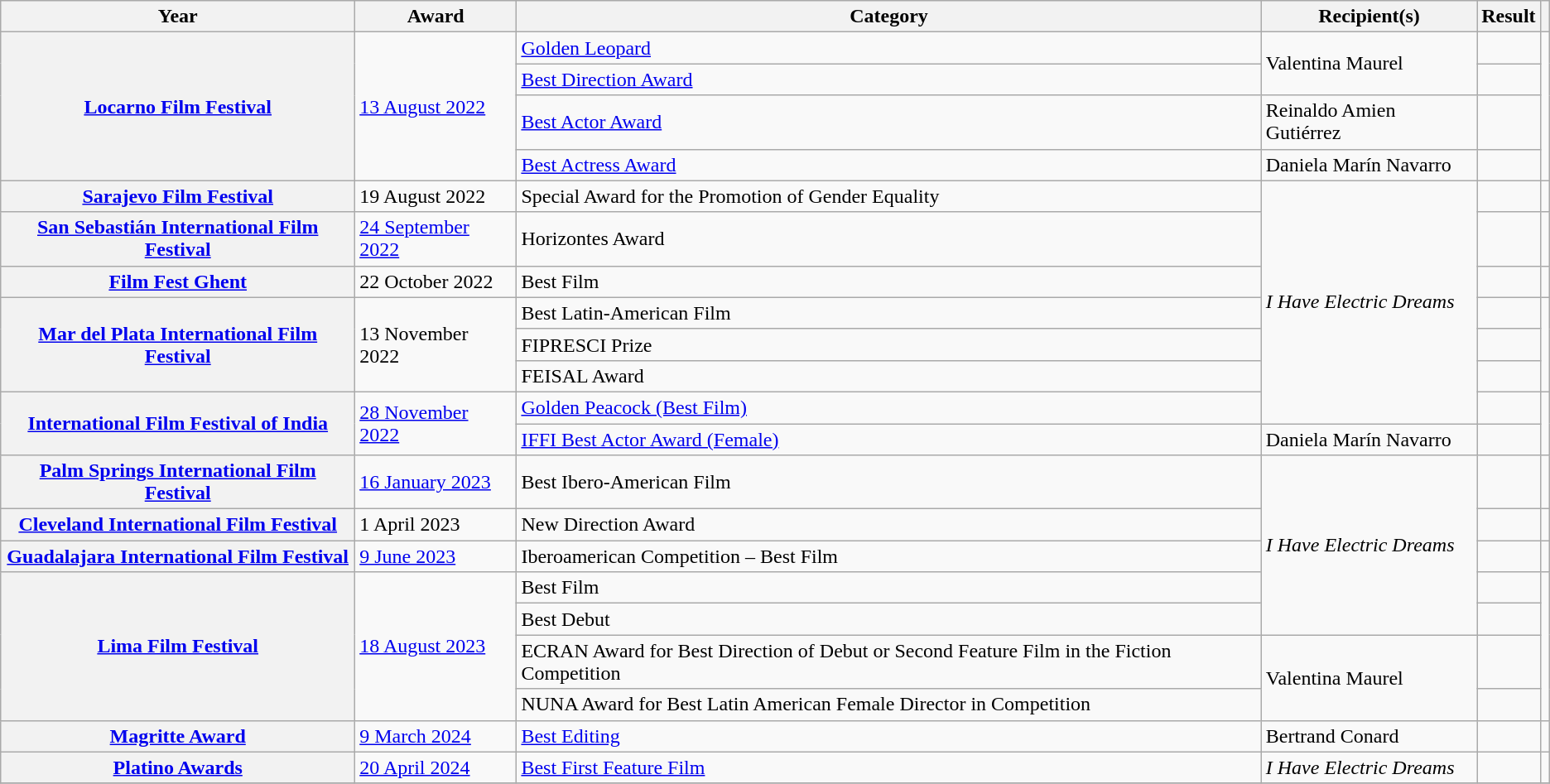<table class="wikitable plainrowheaders sortable">
<tr>
<th scope="col">Year</th>
<th scope="col">Award</th>
<th scope="col">Category</th>
<th scope="col">Recipient(s)</th>
<th scope="col">Result</th>
<th scope="col" class="unsortable"></th>
</tr>
<tr>
<th rowspan="4" scope="row"><a href='#'>Locarno Film Festival</a></th>
<td rowspan="4"><a href='#'>13 August 2022</a></td>
<td><a href='#'>Golden Leopard</a></td>
<td rowspan="2">Valentina Maurel</td>
<td></td>
<td rowspan=4></td>
</tr>
<tr>
<td><a href='#'>Best Direction Award</a></td>
<td></td>
</tr>
<tr>
<td><a href='#'>Best Actor Award</a></td>
<td>Reinaldo Amien Gutiérrez</td>
<td></td>
</tr>
<tr>
<td><a href='#'>Best Actress Award</a></td>
<td>Daniela Marín Navarro</td>
<td></td>
</tr>
<tr>
<th scope="row"><a href='#'>Sarajevo Film Festival</a></th>
<td>19 August 2022</td>
<td>Special Award for the Promotion of Gender Equality</td>
<td rowspan="7"><em>I Have Electric Dreams</em></td>
<td></td>
<td></td>
</tr>
<tr>
<th scope="row"><a href='#'>San Sebastián International Film Festival</a></th>
<td><a href='#'>24 September 2022</a></td>
<td>Horizontes Award</td>
<td></td>
<td></td>
</tr>
<tr>
<th scope="row"><a href='#'>Film Fest Ghent</a></th>
<td>22 October 2022</td>
<td>Best Film</td>
<td></td>
<td style="text-align: center;"></td>
</tr>
<tr>
<th scope="row" rowspan="3"><a href='#'>Mar del Plata International Film Festival</a></th>
<td rowspan="3">13 November 2022</td>
<td>Best Latin-American Film</td>
<td></td>
<td align="center" rowspan="3"></td>
</tr>
<tr>
<td>FIPRESCI Prize</td>
<td></td>
</tr>
<tr>
<td>FEISAL Award</td>
<td></td>
</tr>
<tr>
<th scope="row" rowspan=2><a href='#'>International Film Festival of India</a></th>
<td rowspan="2"><a href='#'>28 November 2022</a></td>
<td><a href='#'>Golden Peacock (Best Film)</a></td>
<td></td>
<td rowspan=2></td>
</tr>
<tr>
<td><a href='#'>IFFI Best Actor Award (Female)</a></td>
<td>Daniela Marín Navarro</td>
<td></td>
</tr>
<tr>
<th scope="row"><a href='#'>Palm Springs International Film Festival</a></th>
<td><a href='#'>16 January 2023</a></td>
<td>Best Ibero-American Film</td>
<td rowspan="5"><em>I Have Electric Dreams</em></td>
<td></td>
<td align="center"></td>
</tr>
<tr>
<th scope="row"><a href='#'>Cleveland International Film Festival</a></th>
<td>1 April 2023</td>
<td>New Direction Award</td>
<td></td>
<td align="center"></td>
</tr>
<tr>
<th scope="row"><a href='#'>Guadalajara International Film Festival</a></th>
<td><a href='#'>9 June 2023</a></td>
<td>Iberoamerican Competition – Best Film</td>
<td></td>
<td align="center"></td>
</tr>
<tr>
<th scope="row" rowspan="4"><a href='#'>Lima Film Festival</a></th>
<td rowspan="4"><a href='#'>18 August 2023</a></td>
<td>Best Film</td>
<td></td>
<td rowspan="4" align="center"></td>
</tr>
<tr>
<td>Best Debut</td>
<td></td>
</tr>
<tr>
<td>ECRAN Award for Best Direction of Debut or Second Feature Film in the Fiction Competition</td>
<td rowspan="2">Valentina Maurel</td>
<td></td>
</tr>
<tr>
<td>NUNA Award for Best Latin American Female Director in Competition</td>
<td></td>
</tr>
<tr>
<th scope="row"><a href='#'>Magritte Award</a></th>
<td><a href='#'>9 March 2024</a></td>
<td><a href='#'>Best Editing</a></td>
<td>Bertrand Conard</td>
<td></td>
<td align="center"></td>
</tr>
<tr>
<th scope="row"><a href='#'>Platino Awards</a></th>
<td><a href='#'>20 April 2024</a></td>
<td><a href='#'>Best First Feature Film</a></td>
<td><em>I Have Electric Dreams</em></td>
<td></td>
<td></td>
</tr>
<tr>
</tr>
</table>
